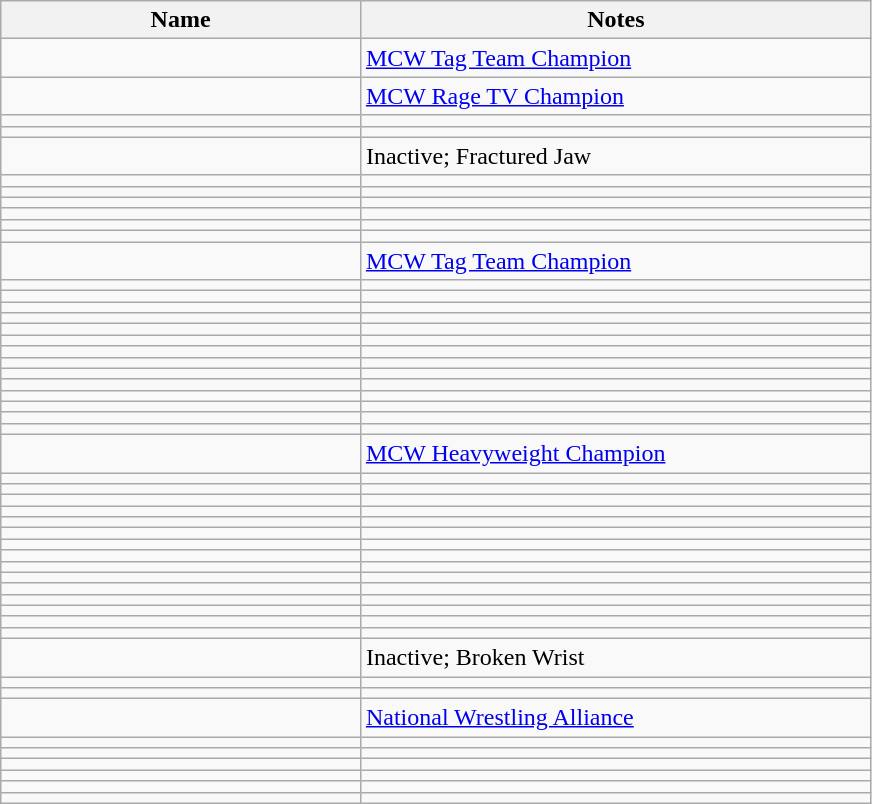<table class="wikitable sortable" style="width:46%;">
<tr>
<th width=19%>Name</th>
<th width=27%>Notes</th>
</tr>
<tr>
<td></td>
<td><a href='#'>MCW Tag Team Champion</a></td>
</tr>
<tr>
<td></td>
<td><a href='#'>MCW Rage TV Champion</a></td>
</tr>
<tr>
<td></td>
<td></td>
</tr>
<tr>
<td></td>
<td></td>
</tr>
<tr>
<td></td>
<td>Inactive; Fractured Jaw</td>
</tr>
<tr>
<td></td>
<td></td>
</tr>
<tr>
<td></td>
<td></td>
</tr>
<tr>
<td></td>
<td></td>
</tr>
<tr>
<td></td>
<td></td>
</tr>
<tr>
<td></td>
<td></td>
</tr>
<tr>
<td></td>
<td></td>
</tr>
<tr>
<td></td>
<td><a href='#'>MCW Tag Team Champion</a></td>
</tr>
<tr>
<td></td>
<td></td>
</tr>
<tr>
<td></td>
<td></td>
</tr>
<tr>
<td></td>
<td></td>
</tr>
<tr>
<td></td>
<td></td>
</tr>
<tr>
<td></td>
<td></td>
</tr>
<tr>
<td></td>
<td></td>
</tr>
<tr>
<td></td>
<td></td>
</tr>
<tr>
<td></td>
<td></td>
</tr>
<tr>
<td></td>
<td></td>
</tr>
<tr>
<td></td>
<td></td>
</tr>
<tr>
<td></td>
<td></td>
</tr>
<tr>
<td></td>
<td></td>
</tr>
<tr>
<td></td>
<td></td>
</tr>
<tr>
<td></td>
<td></td>
</tr>
<tr>
<td></td>
<td><a href='#'>MCW Heavyweight Champion</a></td>
</tr>
<tr>
<td></td>
<td></td>
</tr>
<tr>
<td></td>
<td></td>
</tr>
<tr>
<td></td>
<td></td>
</tr>
<tr>
<td></td>
<td></td>
</tr>
<tr>
<td></td>
<td></td>
</tr>
<tr>
<td></td>
<td></td>
</tr>
<tr>
<td></td>
<td></td>
</tr>
<tr>
<td></td>
<td></td>
</tr>
<tr>
<td></td>
<td></td>
</tr>
<tr>
<td></td>
<td></td>
</tr>
<tr>
<td></td>
<td></td>
</tr>
<tr>
<td></td>
<td></td>
</tr>
<tr>
<td></td>
<td></td>
</tr>
<tr>
<td></td>
<td></td>
</tr>
<tr>
<td></td>
<td></td>
</tr>
<tr>
<td></td>
<td>Inactive; Broken Wrist</td>
</tr>
<tr>
<td></td>
<td></td>
</tr>
<tr>
<td></td>
<td></td>
</tr>
<tr>
<td></td>
<td><a href='#'>National Wrestling Alliance</a></td>
</tr>
<tr>
<td></td>
<td></td>
</tr>
<tr>
<td></td>
<td></td>
</tr>
<tr>
<td></td>
<td></td>
</tr>
<tr>
<td></td>
<td></td>
</tr>
<tr>
<td></td>
<td></td>
</tr>
<tr>
<td></td>
<td></td>
</tr>
</table>
